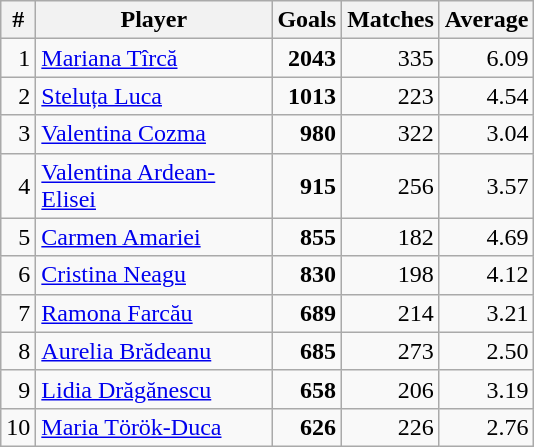<table class="wikitable sortable" style="text-align: right;">
<tr>
<th>#</th>
<th width="150px">Player</th>
<th>Goals</th>
<th>Matches</th>
<th>Average</th>
</tr>
<tr>
<td style="text-align: right;">1</td>
<td style="text-align: left;"><a href='#'>Mariana Tîrcă</a></td>
<td><strong>2043</strong></td>
<td>335</td>
<td>6.09</td>
</tr>
<tr>
<td style="text-align: right;">2</td>
<td style="text-align: left;"><a href='#'>Steluța Luca</a></td>
<td><strong>1013</strong></td>
<td>223</td>
<td>4.54</td>
</tr>
<tr>
<td style="text-align: right;">3</td>
<td style="text-align: left;"><a href='#'>Valentina Cozma</a></td>
<td><strong>980</strong></td>
<td>322</td>
<td>3.04</td>
</tr>
<tr>
<td style="text-align: right;">4</td>
<td style="text-align: left;"><a href='#'>Valentina Ardean-Elisei</a></td>
<td><strong>915</strong></td>
<td>256</td>
<td>3.57</td>
</tr>
<tr>
<td style="text-align: right;">5</td>
<td style="text-align: left;"><a href='#'>Carmen Amariei</a></td>
<td><strong>855</strong></td>
<td>182</td>
<td>4.69</td>
</tr>
<tr>
<td style="text-align: right;">6</td>
<td style="text-align: left;"><a href='#'>Cristina Neagu</a></td>
<td><strong>830</strong></td>
<td>198</td>
<td>4.12</td>
</tr>
<tr>
<td style="text-align: right;">7</td>
<td style="text-align: left;"><a href='#'>Ramona Farcău</a></td>
<td><strong>689</strong></td>
<td>214</td>
<td>3.21</td>
</tr>
<tr>
<td style="text-align: right;">8</td>
<td style="text-align: left;"><a href='#'>Aurelia Brădeanu</a></td>
<td><strong>685</strong></td>
<td>273</td>
<td>2.50</td>
</tr>
<tr>
<td style="text-align: right;">9</td>
<td style="text-align: left;"><a href='#'>Lidia Drăgănescu</a></td>
<td><strong>658</strong></td>
<td>206</td>
<td>3.19</td>
</tr>
<tr>
<td style="text-align: right;">10</td>
<td style="text-align: left;"><a href='#'>Maria Török-Duca</a></td>
<td><strong>626</strong></td>
<td>226</td>
<td>2.76</td>
</tr>
</table>
